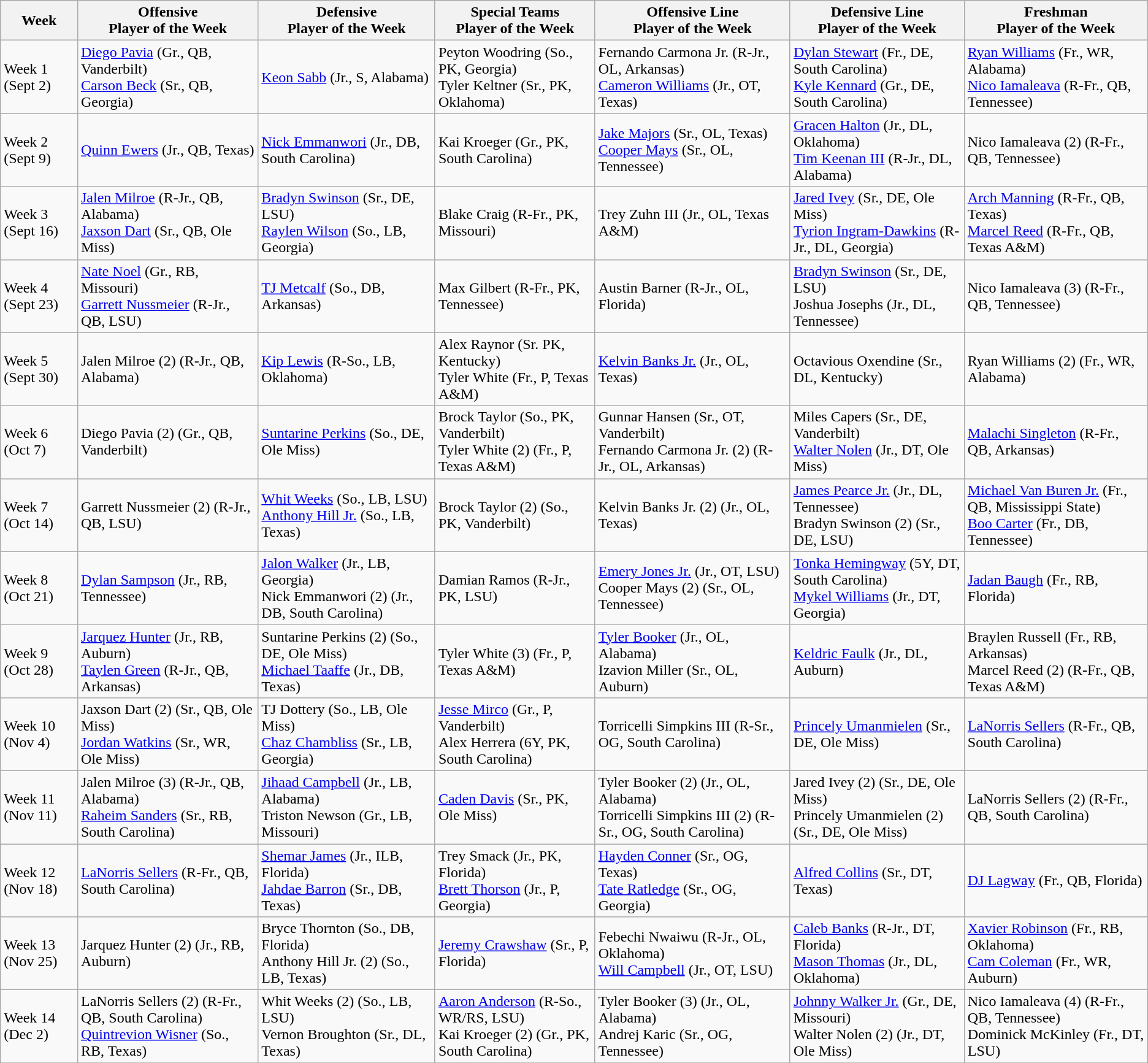<table class="wikitable">
<tr>
<th>Week</th>
<th>Offensive<br>Player of the Week</th>
<th>Defensive<br>Player of the Week</th>
<th>Special Teams<br>Player of the Week</th>
<th>Offensive Line<br>Player of the Week</th>
<th>Defensive Line<br>Player of the Week</th>
<th>Freshman<br>Player of the Week</th>
</tr>
<tr>
<td>Week 1 (Sept 2)</td>
<td><a href='#'>Diego Pavia</a> (Gr., QB, Vanderbilt) <br> <a href='#'>Carson Beck</a> (Sr., QB, Georgia)</td>
<td><a href='#'>Keon Sabb</a> (Jr., S, Alabama)</td>
<td>Peyton Woodring (So., PK, Georgia) <br> Tyler Keltner (Sr., PK, Oklahoma)</td>
<td>Fernando Carmona Jr. (R-Jr., OL, Arkansas)<br> <a href='#'>Cameron Williams</a> (Jr., OT, Texas)</td>
<td><a href='#'>Dylan Stewart</a> (Fr., DE, South Carolina)<br><a href='#'>Kyle Kennard</a> (Gr., DE, South Carolina)</td>
<td><a href='#'>Ryan Williams</a> (Fr., WR, Alabama) <br> <a href='#'>Nico Iamaleava</a> (R-Fr., QB, Tennessee)</td>
</tr>
<tr>
<td>Week 2 (Sept 9)</td>
<td><a href='#'>Quinn Ewers</a> (Jr., QB, Texas)</td>
<td><a href='#'>Nick Emmanwori</a> (Jr., DB, South Carolina)</td>
<td>Kai Kroeger (Gr., PK, South Carolina)</td>
<td><a href='#'>Jake Majors</a> (Sr., OL, Texas) <br> <a href='#'>Cooper Mays</a> (Sr., OL, Tennessee)</td>
<td><a href='#'>Gracen Halton</a> (Jr., DL, Oklahoma) <br> <a href='#'>Tim Keenan III</a> (R-Jr., DL, Alabama)</td>
<td>Nico Iamaleava (2) (R-Fr., QB, Tennessee)</td>
</tr>
<tr>
<td>Week 3 (Sept 16)</td>
<td><a href='#'>Jalen Milroe</a> (R-Jr., QB, Alabama) <br> <a href='#'>Jaxson Dart</a> (Sr., QB, Ole Miss)</td>
<td><a href='#'>Bradyn Swinson</a> (Sr., DE, LSU) <br> <a href='#'>Raylen Wilson</a> (So., LB, Georgia)</td>
<td>Blake Craig (R-Fr., PK, Missouri)</td>
<td>Trey Zuhn III (Jr., OL, Texas A&M)</td>
<td><a href='#'>Jared Ivey</a> (Sr., DE, Ole Miss) <br> <a href='#'>Tyrion Ingram-Dawkins</a> (R-Jr., DL, Georgia)</td>
<td><a href='#'>Arch Manning</a> (R-Fr., QB, Texas) <br> <a href='#'>Marcel Reed</a> (R-Fr., QB, Texas A&M)</td>
</tr>
<tr>
<td>Week 4 (Sept 23)</td>
<td><a href='#'>Nate Noel</a> (Gr., RB, Missouri) <br> <a href='#'>Garrett Nussmeier</a> (R-Jr., QB, LSU)</td>
<td><a href='#'>TJ Metcalf</a> (So., DB, Arkansas)</td>
<td>Max Gilbert (R-Fr., PK, Tennessee)</td>
<td>Austin Barner (R-Jr., OL, Florida)</td>
<td><a href='#'>Bradyn Swinson</a> (Sr., DE, LSU) <br> Joshua Josephs (Jr., DL, Tennessee)</td>
<td>Nico Iamaleava (3) (R-Fr., QB, Tennessee)</td>
</tr>
<tr>
<td>Week 5 (Sept 30)</td>
<td>Jalen Milroe (2) (R-Jr., QB, Alabama)</td>
<td><a href='#'>Kip Lewis</a> (R-So., LB, Oklahoma)</td>
<td>Alex Raynor (Sr. PK, Kentucky) <br> Tyler White (Fr., P, Texas A&M)</td>
<td><a href='#'>Kelvin Banks Jr.</a> (Jr., OL, Texas)</td>
<td>Octavious Oxendine (Sr., DL, Kentucky)</td>
<td>Ryan Williams (2) (Fr., WR, Alabama)</td>
</tr>
<tr>
<td>Week 6 (Oct 7)</td>
<td>Diego Pavia (2) (Gr., QB, Vanderbilt)</td>
<td><a href='#'>Suntarine Perkins</a> (So., DE, Ole Miss)</td>
<td>Brock Taylor (So., PK, Vanderbilt) <br> Tyler White (2) (Fr., P, Texas A&M)</td>
<td>Gunnar Hansen (Sr., OT, Vanderbilt) <br> Fernando Carmona Jr. (2) (R-Jr., OL, Arkansas)</td>
<td>Miles Capers (Sr., DE, Vanderbilt) <br> <a href='#'>Walter Nolen</a> (Jr., DT, Ole Miss)</td>
<td><a href='#'>Malachi Singleton</a> (R-Fr., QB, Arkansas)</td>
</tr>
<tr>
<td>Week 7 (Oct 14)</td>
<td>Garrett Nussmeier (2) (R-Jr., QB, LSU)</td>
<td><a href='#'>Whit Weeks</a> (So., LB, LSU) <br> <a href='#'>Anthony Hill Jr.</a> (So., LB, Texas)</td>
<td>Brock Taylor (2) (So., PK, Vanderbilt)</td>
<td>Kelvin Banks Jr. (2) (Jr., OL, Texas)</td>
<td><a href='#'>James Pearce Jr.</a> (Jr., DL, Tennessee) <br> Bradyn Swinson (2) (Sr., DE, LSU)</td>
<td><a href='#'>Michael Van Buren Jr.</a> (Fr., QB, Mississippi State) <br> <a href='#'>Boo Carter</a> (Fr., DB, Tennessee)</td>
</tr>
<tr>
<td>Week 8 (Oct 21)</td>
<td><a href='#'>Dylan Sampson</a> (Jr., RB, Tennessee)</td>
<td><a href='#'>Jalon Walker</a> (Jr., LB, Georgia) <br> Nick Emmanwori (2) (Jr., DB, South Carolina)</td>
<td>Damian Ramos (R-Jr., PK, LSU)</td>
<td><a href='#'>Emery Jones Jr.</a> (Jr., OT, LSU) <br> Cooper Mays (2) (Sr., OL, Tennessee)</td>
<td><a href='#'>Tonka Hemingway</a> (5Y, DT, South Carolina) <br> <a href='#'>Mykel Williams</a> (Jr., DT, Georgia)</td>
<td><a href='#'>Jadan Baugh</a> (Fr., RB, Florida)</td>
</tr>
<tr>
<td>Week 9 (Oct 28)</td>
<td><a href='#'>Jarquez Hunter</a> (Jr., RB, Auburn) <br> <a href='#'>Taylen Green</a> (R-Jr., QB, Arkansas)</td>
<td>Suntarine Perkins (2) (So., DE, Ole Miss) <br> <a href='#'>Michael Taaffe</a> (Jr., DB, Texas)</td>
<td>Tyler White (3) (Fr., P, Texas A&M)</td>
<td><a href='#'>Tyler Booker</a> (Jr., OL, Alabama) <br> Izavion Miller (Sr., OL, Auburn)</td>
<td><a href='#'>Keldric Faulk</a> (Jr., DL, Auburn)</td>
<td>Braylen Russell (Fr., RB, Arkansas) <br> Marcel Reed (2) (R-Fr., QB, Texas A&M)</td>
</tr>
<tr>
<td>Week 10 (Nov 4)</td>
<td>Jaxson Dart (2) (Sr., QB, Ole Miss) <br> <a href='#'>Jordan Watkins</a> (Sr., WR, Ole Miss)</td>
<td>TJ Dottery (So., LB, Ole Miss) <br> <a href='#'>Chaz Chambliss</a> (Sr., LB, Georgia)</td>
<td><a href='#'>Jesse Mirco</a> (Gr., P, Vanderbilt) <br> Alex Herrera (6Y, PK, South Carolina)</td>
<td>Torricelli Simpkins III (R-Sr., OG, South Carolina)</td>
<td><a href='#'>Princely Umanmielen</a> (Sr., DE, Ole Miss)</td>
<td><a href='#'>LaNorris Sellers</a> (R-Fr., QB, South Carolina)</td>
</tr>
<tr>
<td>Week 11 (Nov 11)</td>
<td>Jalen Milroe (3) (R-Jr., QB, Alabama) <br> <a href='#'>Raheim Sanders</a> (Sr., RB, South Carolina)</td>
<td><a href='#'>Jihaad Campbell</a> (Jr., LB, Alabama) <br> Triston Newson (Gr., LB, Missouri)</td>
<td><a href='#'>Caden Davis</a> (Sr., PK, Ole Miss)</td>
<td>Tyler Booker (2) (Jr., OL, Alabama) <br> Torricelli Simpkins III (2) (R-Sr., OG, South Carolina)</td>
<td>Jared Ivey (2) (Sr., DE, Ole Miss) <br> Princely Umanmielen (2) (Sr., DE, Ole Miss)</td>
<td>LaNorris Sellers (2) (R-Fr., QB, South Carolina)</td>
</tr>
<tr>
<td>Week 12 (Nov 18)</td>
<td><a href='#'>LaNorris Sellers</a> (R-Fr., QB, South Carolina)</td>
<td><a href='#'>Shemar James</a> (Jr., ILB, Florida) <br> <a href='#'>Jahdae Barron</a> (Sr., DB, Texas)</td>
<td>Trey Smack (Jr., PK, Florida) <br> <a href='#'>Brett Thorson</a> (Jr., P, Georgia)</td>
<td><a href='#'>Hayden Conner</a> (Sr., OG, Texas) <br> <a href='#'>Tate Ratledge</a> (Sr., OG, Georgia)</td>
<td><a href='#'>Alfred Collins</a> (Sr., DT, Texas)</td>
<td><a href='#'>DJ Lagway</a> (Fr., QB, Florida)</td>
</tr>
<tr>
<td>Week 13 (Nov 25)</td>
<td>Jarquez Hunter (2) (Jr., RB, Auburn)</td>
<td>Bryce Thornton (So., DB, Florida) <br> Anthony Hill Jr. (2) (So., LB, Texas)</td>
<td><a href='#'>Jeremy Crawshaw</a> (Sr., P, Florida)</td>
<td>Febechi Nwaiwu (R-Jr., OL, Oklahoma) <br> <a href='#'>Will Campbell</a> (Jr., OT, LSU)</td>
<td><a href='#'>Caleb Banks</a> (R-Jr., DT, Florida) <br> <a href='#'>Mason Thomas</a> (Jr., DL, Oklahoma)</td>
<td><a href='#'>Xavier Robinson</a> (Fr., RB, Oklahoma) <br> <a href='#'>Cam Coleman</a> (Fr., WR, Auburn)</td>
</tr>
<tr>
<td>Week 14 (Dec 2)</td>
<td>LaNorris Sellers (2) (R-Fr., QB, South Carolina) <br> <a href='#'>Quintrevion Wisner</a> (So., RB, Texas)</td>
<td>Whit Weeks (2) (So., LB, LSU) <br> Vernon Broughton (Sr., DL, Texas)</td>
<td><a href='#'>Aaron Anderson</a> (R-So., WR/RS, LSU) <br> Kai Kroeger (2) (Gr., PK, South Carolina)</td>
<td>Tyler Booker (3) (Jr., OL, Alabama) <br> Andrej Karic (Sr., OG, Tennessee)</td>
<td><a href='#'>Johnny Walker Jr.</a> (Gr., DE, Missouri) <br> Walter Nolen (2) (Jr., DT, Ole Miss)</td>
<td>Nico Iamaleava (4) (R-Fr., QB, Tennessee) <br> Dominick McKinley (Fr., DT, LSU)</td>
</tr>
<tr>
</tr>
</table>
